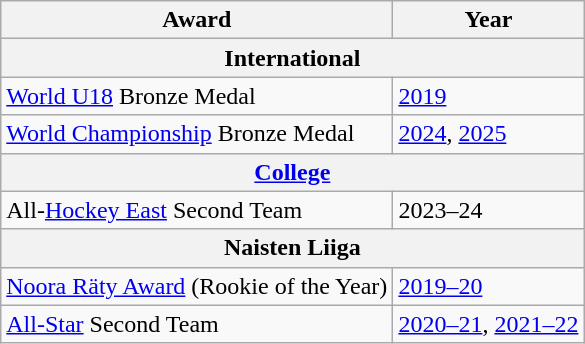<table class="wikitable">
<tr>
<th>Award</th>
<th>Year</th>
</tr>
<tr>
<th colspan="2">International</th>
</tr>
<tr>
<td><a href='#'>World U18</a> Bronze Medal</td>
<td><a href='#'>2019</a></td>
</tr>
<tr>
<td><a href='#'>World Championship</a> Bronze Medal</td>
<td><a href='#'>2024</a>, <a href='#'>2025</a></td>
</tr>
<tr>
<th colspan="2"><a href='#'>College</a></th>
</tr>
<tr>
<td>All-<a href='#'>Hockey East</a> Second Team</td>
<td>2023–24</td>
</tr>
<tr>
<th colspan="2">Naisten Liiga</th>
</tr>
<tr>
<td><a href='#'>Noora Räty Award</a> (Rookie of the Year)</td>
<td><a href='#'>2019–20</a></td>
</tr>
<tr>
<td><a href='#'>All-Star</a> Second Team</td>
<td><a href='#'>2020–21</a>, <a href='#'>2021–22</a></td>
</tr>
</table>
